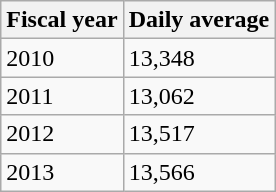<table class="wikitable">
<tr>
<th>Fiscal year</th>
<th>Daily average</th>
</tr>
<tr>
<td>2010</td>
<td>13,348</td>
</tr>
<tr>
<td>2011</td>
<td>13,062</td>
</tr>
<tr>
<td>2012</td>
<td>13,517</td>
</tr>
<tr>
<td>2013</td>
<td>13,566</td>
</tr>
</table>
